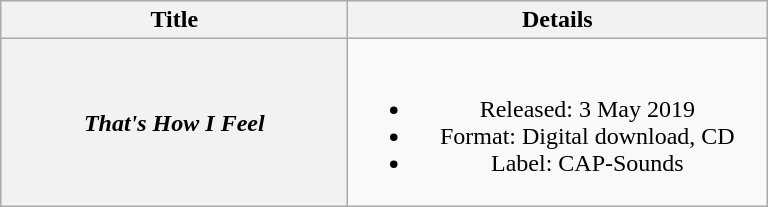<table class="wikitable plainrowheaders" style="text-align:center">
<tr>
<th scope="col" style="width:14em;">Title</th>
<th scope="col" style="width:17em;">Details</th>
</tr>
<tr>
<th scope="row"><em>That's How I Feel</em></th>
<td><br><ul><li>Released: 3 May 2019</li><li>Format: Digital download, CD</li><li>Label: CAP-Sounds</li></ul></td>
</tr>
</table>
